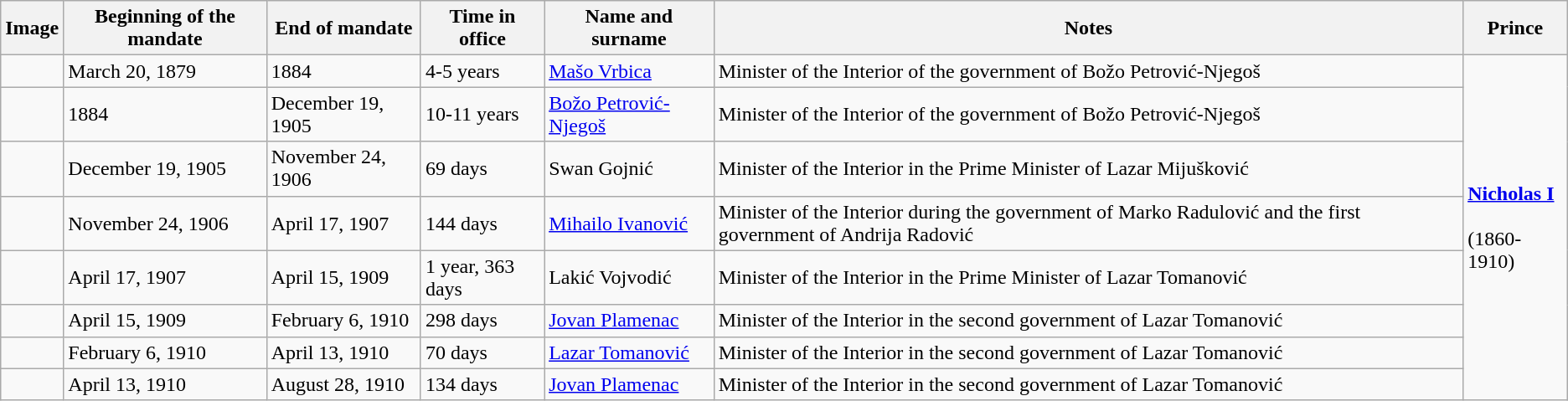<table class="wikitable">
<tr>
<th>Image</th>
<th>Beginning of the mandate</th>
<th>End of mandate</th>
<th>Time in office</th>
<th>Name and surname</th>
<th>Notes</th>
<th>Prince</th>
</tr>
<tr>
<td></td>
<td>March 20, 1879</td>
<td>1884</td>
<td>4-5 years</td>
<td><a href='#'>Mašo Vrbica</a></td>
<td>Minister of the Interior of the government of Božo Petrović-Njegoš</td>
<td rowspan="8"><strong><a href='#'>Nicholas I</a></strong><br><br>(1860-1910)</td>
</tr>
<tr>
<td></td>
<td>1884</td>
<td>December 19, 1905</td>
<td>10-11 years</td>
<td><a href='#'>Božo Petrović-Njegoš</a></td>
<td>Minister of the Interior of the government of Božo Petrović-Njegoš</td>
</tr>
<tr>
<td></td>
<td>December 19, 1905</td>
<td>November 24, 1906</td>
<td>69 days</td>
<td>Swan Gojnić</td>
<td>Minister of the Interior in the Prime Minister of Lazar Mijušković</td>
</tr>
<tr>
<td></td>
<td>November 24, 1906</td>
<td>April 17, 1907</td>
<td>144 days</td>
<td><a href='#'>Mihailo Ivanović</a></td>
<td>Minister of the Interior during the government of Marko Radulović and the first government of Andrija Radović</td>
</tr>
<tr>
<td></td>
<td>April 17, 1907</td>
<td>April 15, 1909</td>
<td>1 year, 363 days</td>
<td>Lakić Vojvodić</td>
<td>Minister of the Interior in the Prime Minister of Lazar Tomanović</td>
</tr>
<tr>
<td></td>
<td>April 15, 1909</td>
<td>February 6, 1910</td>
<td>298 days</td>
<td><a href='#'>Jovan Plamenac</a></td>
<td>Minister of the Interior in the second government of Lazar Tomanović</td>
</tr>
<tr>
<td></td>
<td>February 6, 1910</td>
<td>April 13, 1910</td>
<td>70 days</td>
<td><a href='#'>Lazar Tomanović</a></td>
<td>Minister of the Interior in the second government of Lazar Tomanović</td>
</tr>
<tr>
<td></td>
<td>April 13, 1910</td>
<td>August 28, 1910</td>
<td>134 days</td>
<td><a href='#'>Jovan Plamenac</a></td>
<td>Minister of the Interior in the second government of Lazar Tomanović</td>
</tr>
</table>
